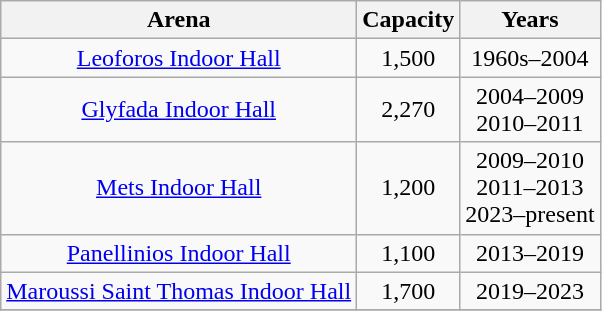<table class="wikitable" style="text-align:center;margin-left:1em">
<tr>
<th>Arena</th>
<th>Capacity</th>
<th>Years</th>
</tr>
<tr>
<td><a href='#'>Leoforos Indoor Hall</a></td>
<td style="text-align:center;">1,500</td>
<td>1960s–2004</td>
</tr>
<tr>
<td><a href='#'>Glyfada Indoor Hall</a></td>
<td style="text-align:center;">2,270</td>
<td>2004–2009<br>2010–2011</td>
</tr>
<tr>
<td><a href='#'>Mets Indoor Hall</a></td>
<td style="text-align:center;">1,200</td>
<td>2009–2010<br>2011–2013<br>2023–present</td>
</tr>
<tr>
<td><a href='#'>Panellinios Indoor Hall</a></td>
<td style="text-align:center;">1,100</td>
<td>2013–2019</td>
</tr>
<tr>
<td><a href='#'>Maroussi Saint Thomas Indoor Hall</a></td>
<td style="text-align:center;">1,700</td>
<td>2019–2023</td>
</tr>
<tr>
</tr>
</table>
